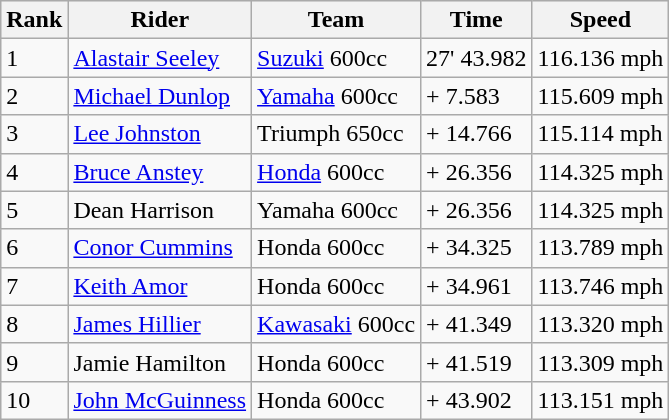<table class="wikitable">
<tr style="background:#efefef;">
<th>Rank</th>
<th>Rider</th>
<th>Team</th>
<th>Time</th>
<th>Speed</th>
</tr>
<tr>
<td>1</td>
<td> <a href='#'>Alastair Seeley</a></td>
<td><a href='#'>Suzuki</a> 600cc</td>
<td>27' 43.982</td>
<td>116.136 mph</td>
</tr>
<tr>
<td>2</td>
<td> <a href='#'>Michael Dunlop</a></td>
<td><a href='#'>Yamaha</a> 600cc</td>
<td>+ 7.583</td>
<td>115.609 mph</td>
</tr>
<tr>
<td>3</td>
<td> <a href='#'>Lee Johnston</a></td>
<td>Triumph 650cc</td>
<td>+ 14.766</td>
<td>115.114 mph</td>
</tr>
<tr>
<td>4</td>
<td> <a href='#'>Bruce Anstey</a></td>
<td><a href='#'>Honda</a> 600cc</td>
<td>+ 26.356</td>
<td>114.325 mph</td>
</tr>
<tr>
<td>5</td>
<td> Dean Harrison</td>
<td>Yamaha 600cc</td>
<td>+ 26.356</td>
<td>114.325 mph</td>
</tr>
<tr>
<td>6</td>
<td> <a href='#'>Conor Cummins</a></td>
<td>Honda 600cc</td>
<td>+ 34.325</td>
<td>113.789 mph</td>
</tr>
<tr>
<td>7</td>
<td> <a href='#'>Keith Amor</a></td>
<td>Honda 600cc</td>
<td>+ 34.961</td>
<td>113.746 mph</td>
</tr>
<tr>
<td>8</td>
<td> <a href='#'>James Hillier</a></td>
<td><a href='#'>Kawasaki</a> 600cc</td>
<td>+ 41.349</td>
<td>113.320 mph</td>
</tr>
<tr>
<td>9</td>
<td> Jamie Hamilton</td>
<td>Honda 600cc</td>
<td>+ 41.519</td>
<td>113.309 mph</td>
</tr>
<tr>
<td>10</td>
<td> <a href='#'>John McGuinness</a></td>
<td>Honda 600cc</td>
<td>+ 43.902</td>
<td>113.151 mph</td>
</tr>
</table>
